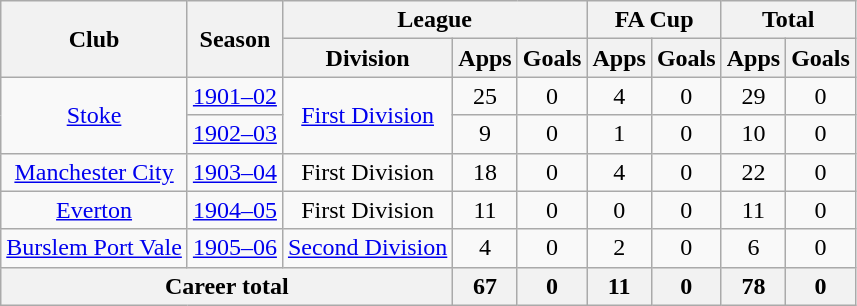<table class="wikitable" style="text-align: center;">
<tr>
<th rowspan="2">Club</th>
<th rowspan="2">Season</th>
<th colspan="3">League</th>
<th colspan="2">FA Cup</th>
<th colspan="2">Total</th>
</tr>
<tr>
<th>Division</th>
<th>Apps</th>
<th>Goals</th>
<th>Apps</th>
<th>Goals</th>
<th>Apps</th>
<th>Goals</th>
</tr>
<tr>
<td rowspan="2"><a href='#'>Stoke</a></td>
<td><a href='#'>1901–02</a></td>
<td rowspan="2"><a href='#'>First Division</a></td>
<td>25</td>
<td>0</td>
<td>4</td>
<td>0</td>
<td>29</td>
<td>0</td>
</tr>
<tr>
<td><a href='#'>1902–03</a></td>
<td>9</td>
<td>0</td>
<td>1</td>
<td>0</td>
<td>10</td>
<td>0</td>
</tr>
<tr>
<td><a href='#'>Manchester City</a></td>
<td><a href='#'>1903–04</a></td>
<td>First Division</td>
<td>18</td>
<td>0</td>
<td>4</td>
<td>0</td>
<td>22</td>
<td>0</td>
</tr>
<tr>
<td><a href='#'>Everton</a></td>
<td><a href='#'>1904–05</a></td>
<td>First Division</td>
<td>11</td>
<td>0</td>
<td>0</td>
<td>0</td>
<td>11</td>
<td>0</td>
</tr>
<tr>
<td><a href='#'>Burslem Port Vale</a></td>
<td><a href='#'>1905–06</a></td>
<td><a href='#'>Second Division</a></td>
<td>4</td>
<td>0</td>
<td>2</td>
<td>0</td>
<td>6</td>
<td>0</td>
</tr>
<tr>
<th colspan="3">Career total</th>
<th>67</th>
<th>0</th>
<th>11</th>
<th>0</th>
<th>78</th>
<th>0</th>
</tr>
</table>
